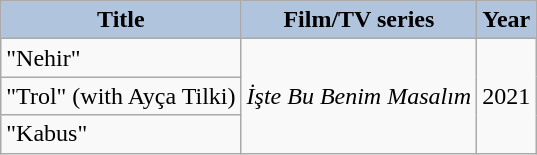<table class="wikitable">
<tr>
<th style="background:LightSteelBlue">Title</th>
<th style="background:LightSteelBlue">Film/TV series</th>
<th style="background:LightSteelBlue">Year</th>
</tr>
<tr>
<td>"Nehir"</td>
<td rowspan="3"><em>İşte Bu Benim Masalım</em></td>
<td rowspan="3">2021</td>
</tr>
<tr>
<td>"Trol" (with Ayça Tilki)</td>
</tr>
<tr>
<td>"Kabus"</td>
</tr>
</table>
